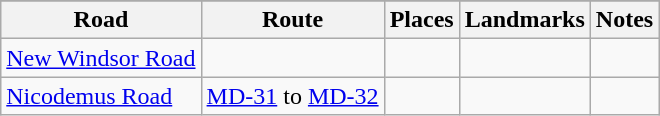<table class="wikitable">
<tr style="background-color:#DDDDDD;text-align:center;">
</tr>
<tr>
<th>Road</th>
<th>Route</th>
<th>Places</th>
<th>Landmarks</th>
<th>Notes</th>
</tr>
<tr>
<td><a href='#'>New Windsor Road</a></td>
<td></td>
<td></td>
<td></td>
<td></td>
</tr>
<tr>
<td><a href='#'>Nicodemus Road</a></td>
<td><a href='#'>MD-31</a> to <a href='#'>MD-32</a></td>
<td></td>
<td></td>
<td></td>
</tr>
</table>
